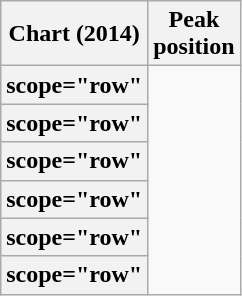<table class="wikitable sortable plainrowheaders" style="text-align:center">
<tr>
<th scope="col">Chart (2014)</th>
<th scope="col">Peak<br> position</th>
</tr>
<tr>
<th>scope="row" </th>
</tr>
<tr>
<th>scope="row" </th>
</tr>
<tr>
<th>scope="row" </th>
</tr>
<tr>
<th>scope="row" </th>
</tr>
<tr>
<th>scope="row" </th>
</tr>
<tr>
<th>scope="row" </th>
</tr>
</table>
